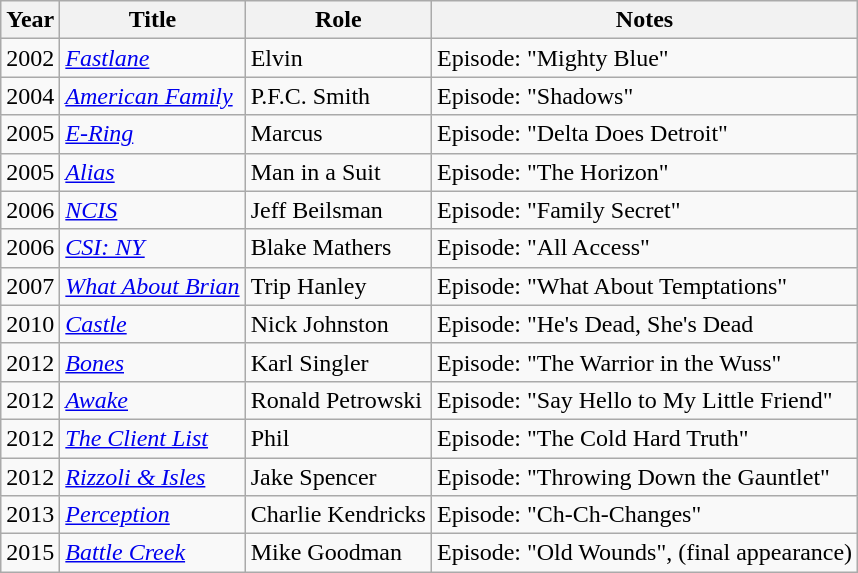<table class="wikitable sortable">
<tr>
<th>Year</th>
<th>Title</th>
<th>Role</th>
<th class="unsortable">Notes</th>
</tr>
<tr>
<td>2002</td>
<td><em><a href='#'>Fastlane</a></em></td>
<td>Elvin</td>
<td>Episode: "Mighty Blue"</td>
</tr>
<tr>
<td>2004</td>
<td><em><a href='#'>American Family</a></em></td>
<td>P.F.C. Smith</td>
<td>Episode: "Shadows"</td>
</tr>
<tr>
<td>2005</td>
<td><em><a href='#'>E-Ring</a></em></td>
<td>Marcus</td>
<td>Episode: "Delta Does Detroit"</td>
</tr>
<tr>
<td>2005</td>
<td><em><a href='#'>Alias</a></em></td>
<td>Man in a Suit</td>
<td>Episode: "The Horizon"</td>
</tr>
<tr>
<td>2006</td>
<td><em><a href='#'>NCIS</a></em></td>
<td>Jeff Beilsman</td>
<td>Episode: "Family Secret"</td>
</tr>
<tr>
<td>2006</td>
<td><em><a href='#'>CSI: NY</a></em></td>
<td>Blake Mathers</td>
<td>Episode: "All Access"</td>
</tr>
<tr>
<td>2007</td>
<td><em><a href='#'>What About Brian</a></em></td>
<td>Trip Hanley</td>
<td>Episode: "What About Temptations"</td>
</tr>
<tr>
<td>2010</td>
<td><em><a href='#'>Castle</a></em></td>
<td>Nick Johnston</td>
<td>Episode: "He's Dead, She's Dead</td>
</tr>
<tr>
<td>2012</td>
<td><em><a href='#'>Bones</a></em></td>
<td>Karl Singler</td>
<td>Episode: "The Warrior in the Wuss"</td>
</tr>
<tr>
<td>2012</td>
<td><em><a href='#'>Awake</a></em></td>
<td>Ronald Petrowski</td>
<td>Episode: "Say Hello to My Little Friend"</td>
</tr>
<tr>
<td>2012</td>
<td><em><a href='#'>The Client List</a></em></td>
<td>Phil</td>
<td>Episode: "The Cold Hard Truth"</td>
</tr>
<tr>
<td>2012</td>
<td><em><a href='#'>Rizzoli & Isles</a></em></td>
<td>Jake Spencer</td>
<td>Episode: "Throwing Down the Gauntlet"</td>
</tr>
<tr>
<td>2013</td>
<td><em><a href='#'>Perception</a></em></td>
<td>Charlie Kendricks</td>
<td>Episode: "Ch-Ch-Changes"</td>
</tr>
<tr>
<td>2015</td>
<td><em><a href='#'>Battle Creek</a></em></td>
<td>Mike Goodman</td>
<td>Episode: "Old Wounds", (final appearance)</td>
</tr>
</table>
